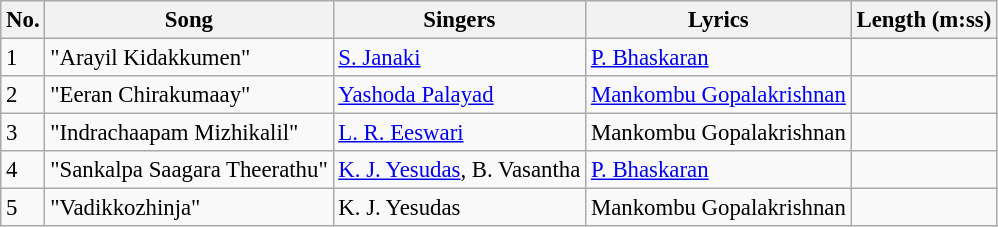<table class="wikitable" style="font-size:95%;">
<tr>
<th>No.</th>
<th>Song</th>
<th>Singers</th>
<th>Lyrics</th>
<th>Length (m:ss)</th>
</tr>
<tr>
<td>1</td>
<td>"Arayil Kidakkumen"</td>
<td><a href='#'>S. Janaki</a></td>
<td><a href='#'>P. Bhaskaran</a></td>
<td></td>
</tr>
<tr>
<td>2</td>
<td>"Eeran Chirakumaay"</td>
<td><a href='#'>Yashoda Palayad</a></td>
<td><a href='#'>Mankombu Gopalakrishnan</a></td>
<td></td>
</tr>
<tr>
<td>3</td>
<td>"Indrachaapam Mizhikalil"</td>
<td><a href='#'>L. R. Eeswari</a></td>
<td>Mankombu Gopalakrishnan</td>
<td></td>
</tr>
<tr>
<td>4</td>
<td>"Sankalpa Saagara Theerathu"</td>
<td><a href='#'>K. J. Yesudas</a>, B. Vasantha</td>
<td><a href='#'>P. Bhaskaran</a></td>
<td></td>
</tr>
<tr>
<td>5</td>
<td>"Vadikkozhinja"</td>
<td>K. J. Yesudas</td>
<td>Mankombu Gopalakrishnan</td>
<td></td>
</tr>
</table>
